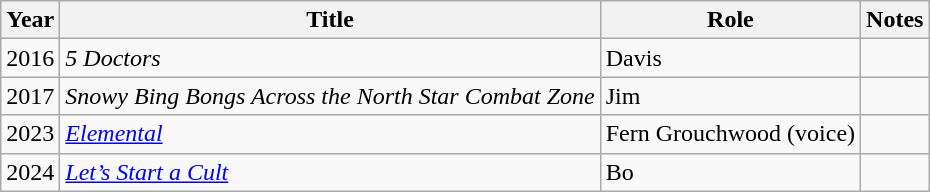<table class="wikitable">
<tr>
<th>Year</th>
<th>Title</th>
<th>Role</th>
<th>Notes</th>
</tr>
<tr>
<td>2016</td>
<td><em>5 Doctors</em></td>
<td>Davis</td>
<td></td>
</tr>
<tr>
<td>2017</td>
<td><em>Snowy Bing Bongs Across the North Star Combat Zone</em></td>
<td>Jim</td>
<td></td>
</tr>
<tr>
<td>2023</td>
<td><em><a href='#'>Elemental</a></em></td>
<td>Fern Grouchwood (voice)</td>
<td></td>
</tr>
<tr>
<td>2024</td>
<td><a href='#'><em>Let’s Start a Cult</em></a></td>
<td>Bo</td>
<td></td>
</tr>
</table>
